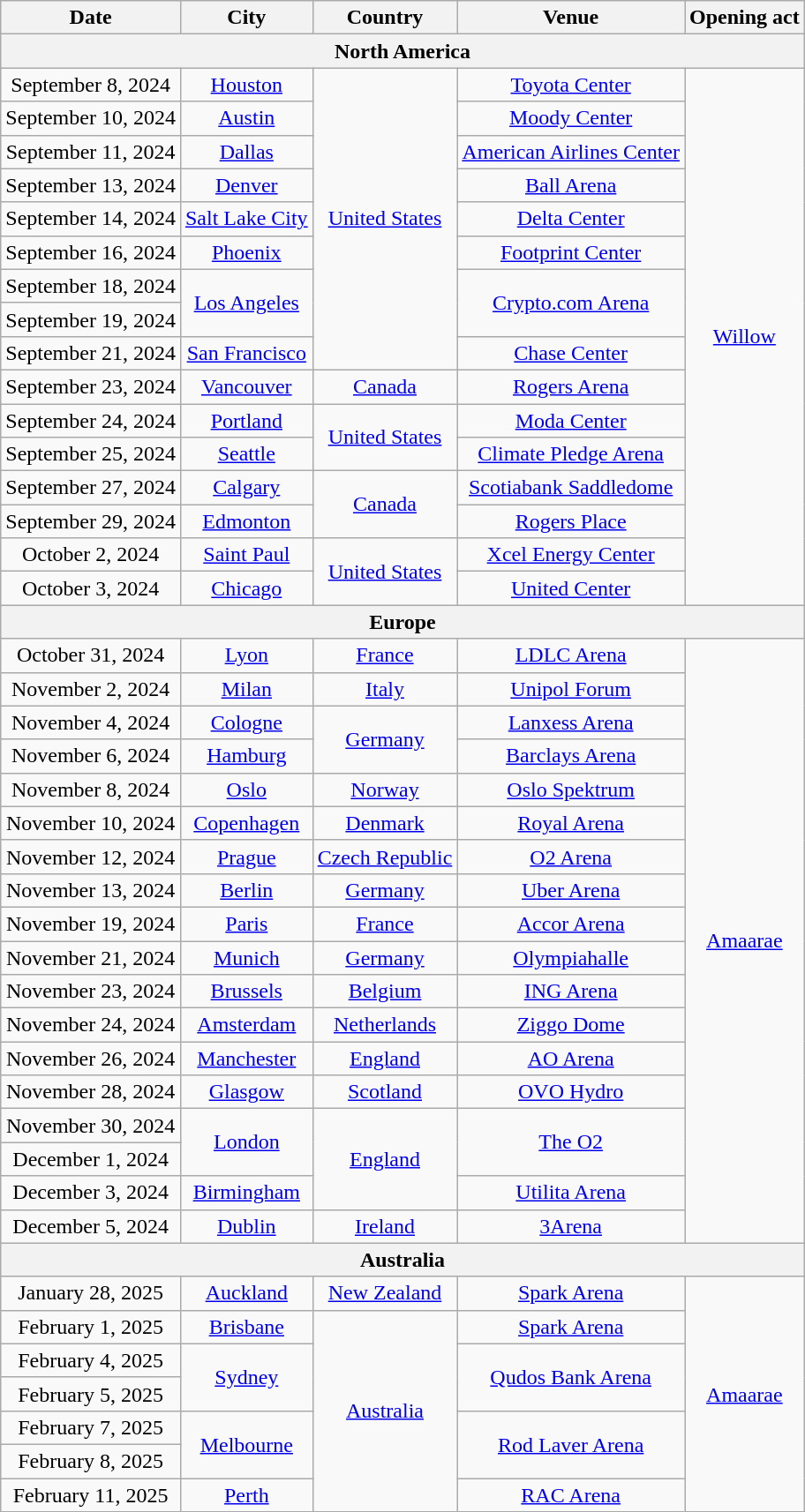<table class="wikitable" style="text-align:center;">
<tr>
<th>Date</th>
<th>City</th>
<th>Country</th>
<th>Venue</th>
<th>Opening act</th>
</tr>
<tr>
<th colspan="5">North America</th>
</tr>
<tr>
<td>September 8, 2024</td>
<td><a href='#'>Houston</a></td>
<td rowspan="9"><a href='#'>United States</a></td>
<td><a href='#'>Toyota Center</a></td>
<td rowspan="16"><a href='#'>Willow</a></td>
</tr>
<tr>
<td>September 10, 2024</td>
<td><a href='#'>Austin</a></td>
<td><a href='#'>Moody Center</a></td>
</tr>
<tr>
<td>September 11, 2024</td>
<td><a href='#'>Dallas</a></td>
<td><a href='#'>American Airlines Center</a></td>
</tr>
<tr>
<td>September 13, 2024</td>
<td><a href='#'>Denver</a></td>
<td><a href='#'>Ball Arena</a></td>
</tr>
<tr>
<td>September 14, 2024</td>
<td><a href='#'>Salt Lake City</a></td>
<td><a href='#'>Delta Center</a></td>
</tr>
<tr>
<td>September 16, 2024</td>
<td><a href='#'>Phoenix</a></td>
<td><a href='#'>Footprint Center</a></td>
</tr>
<tr>
<td>September 18, 2024</td>
<td rowspan="2"><a href='#'>Los Angeles</a></td>
<td rowspan="2"><a href='#'>Crypto.com Arena</a></td>
</tr>
<tr>
<td>September 19, 2024</td>
</tr>
<tr>
<td>September 21, 2024</td>
<td><a href='#'>San Francisco</a></td>
<td><a href='#'>Chase Center</a></td>
</tr>
<tr>
<td>September 23, 2024</td>
<td><a href='#'>Vancouver</a></td>
<td><a href='#'>Canada</a></td>
<td><a href='#'>Rogers Arena</a></td>
</tr>
<tr>
<td>September 24, 2024</td>
<td><a href='#'>Portland</a></td>
<td rowspan="2"><a href='#'>United States</a></td>
<td><a href='#'>Moda Center</a></td>
</tr>
<tr>
<td>September 25, 2024</td>
<td><a href='#'>Seattle</a></td>
<td><a href='#'>Climate Pledge Arena</a></td>
</tr>
<tr>
<td>September 27, 2024</td>
<td><a href='#'>Calgary</a></td>
<td rowspan="2"><a href='#'>Canada</a></td>
<td><a href='#'>Scotiabank Saddledome</a></td>
</tr>
<tr>
<td>September 29, 2024</td>
<td><a href='#'>Edmonton</a></td>
<td><a href='#'>Rogers Place</a></td>
</tr>
<tr>
<td>October 2, 2024</td>
<td><a href='#'>Saint Paul</a></td>
<td rowspan="2"><a href='#'>United States</a></td>
<td><a href='#'>Xcel Energy Center</a></td>
</tr>
<tr>
<td>October 3, 2024</td>
<td><a href='#'>Chicago</a></td>
<td><a href='#'>United Center</a></td>
</tr>
<tr>
<th colspan="5">Europe</th>
</tr>
<tr>
<td>October 31, 2024</td>
<td><a href='#'>Lyon</a></td>
<td><a href='#'>France</a></td>
<td><a href='#'>LDLC Arena</a></td>
<td rowspan="18"><a href='#'>Amaarae</a></td>
</tr>
<tr>
<td>November 2, 2024</td>
<td><a href='#'>Milan</a></td>
<td><a href='#'>Italy</a></td>
<td><a href='#'>Unipol Forum</a></td>
</tr>
<tr>
<td>November 4, 2024</td>
<td><a href='#'>Cologne</a></td>
<td rowspan="2"><a href='#'>Germany</a></td>
<td><a href='#'>Lanxess Arena</a></td>
</tr>
<tr>
<td>November 6, 2024</td>
<td><a href='#'>Hamburg</a></td>
<td><a href='#'>Barclays Arena</a></td>
</tr>
<tr>
<td>November 8, 2024</td>
<td><a href='#'>Oslo</a></td>
<td><a href='#'>Norway</a></td>
<td><a href='#'>Oslo Spektrum</a></td>
</tr>
<tr>
<td>November 10, 2024</td>
<td><a href='#'>Copenhagen</a></td>
<td><a href='#'>Denmark</a></td>
<td><a href='#'>Royal Arena</a></td>
</tr>
<tr>
<td>November 12, 2024</td>
<td><a href='#'>Prague</a></td>
<td><a href='#'>Czech Republic</a></td>
<td><a href='#'>O2 Arena</a></td>
</tr>
<tr>
<td>November 13, 2024</td>
<td><a href='#'>Berlin</a></td>
<td><a href='#'>Germany</a></td>
<td><a href='#'>Uber Arena</a></td>
</tr>
<tr>
<td>November 19, 2024</td>
<td><a href='#'>Paris</a></td>
<td><a href='#'>France</a></td>
<td><a href='#'>Accor Arena</a></td>
</tr>
<tr>
<td>November 21, 2024</td>
<td><a href='#'>Munich</a></td>
<td><a href='#'>Germany</a></td>
<td><a href='#'>Olympiahalle</a></td>
</tr>
<tr>
<td>November 23, 2024</td>
<td><a href='#'>Brussels</a></td>
<td><a href='#'>Belgium</a></td>
<td><a href='#'>ING Arena</a></td>
</tr>
<tr>
<td>November 24, 2024</td>
<td><a href='#'>Amsterdam</a></td>
<td><a href='#'>Netherlands</a></td>
<td><a href='#'>Ziggo Dome</a></td>
</tr>
<tr>
<td>November 26, 2024</td>
<td><a href='#'>Manchester</a></td>
<td><a href='#'>England</a></td>
<td><a href='#'>AO Arena</a></td>
</tr>
<tr>
<td>November 28, 2024</td>
<td><a href='#'>Glasgow</a></td>
<td><a href='#'>Scotland</a></td>
<td><a href='#'>OVO Hydro</a></td>
</tr>
<tr>
<td>November 30, 2024</td>
<td rowspan="2"><a href='#'>London</a></td>
<td rowspan="3"><a href='#'>England</a></td>
<td rowspan="2"><a href='#'>The O2</a></td>
</tr>
<tr>
<td>December 1, 2024</td>
</tr>
<tr>
<td>December 3, 2024</td>
<td><a href='#'>Birmingham</a></td>
<td><a href='#'>Utilita Arena</a></td>
</tr>
<tr>
<td>December 5, 2024</td>
<td><a href='#'>Dublin</a></td>
<td><a href='#'>Ireland</a></td>
<td><a href='#'>3Arena</a></td>
</tr>
<tr>
<th colspan="5">Australia</th>
</tr>
<tr>
<td>January 28, 2025</td>
<td><a href='#'>Auckland</a></td>
<td><a href='#'>New Zealand</a></td>
<td><a href='#'>Spark Arena</a></td>
<td rowspan="7"><a href='#'>Amaarae</a></td>
</tr>
<tr>
<td>February 1, 2025</td>
<td><a href='#'>Brisbane</a></td>
<td rowspan="6"><a href='#'>Australia</a></td>
<td><a href='#'>Spark Arena</a></td>
</tr>
<tr>
<td>February 4, 2025</td>
<td rowspan="2"><a href='#'>Sydney</a></td>
<td rowspan="2"><a href='#'>Qudos Bank Arena</a></td>
</tr>
<tr>
<td>February 5, 2025</td>
</tr>
<tr>
<td>February 7, 2025</td>
<td rowspan="2"><a href='#'>Melbourne</a></td>
<td rowspan="2"><a href='#'>Rod Laver Arena</a></td>
</tr>
<tr>
<td>February 8, 2025</td>
</tr>
<tr>
<td>February 11, 2025</td>
<td><a href='#'>Perth</a></td>
<td><a href='#'>RAC Arena</a></td>
</tr>
</table>
